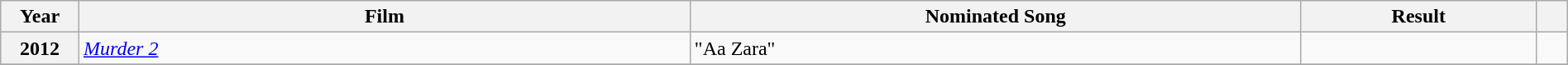<table class="wikitable plainrowheaders" width="100%" textcolor:#000;">
<tr>
<th scope="col" width=5%><strong>Year</strong></th>
<th scope="col" width=39%><strong>Film</strong></th>
<th scope="col" width=39%><strong>Nominated Song</strong></th>
<th scope="col" width=15%><strong>Result</strong></th>
<th scope="col" width=2%><strong></strong></th>
</tr>
<tr>
<th scope="row">2012</th>
<td><em><a href='#'>Murder 2</a></em></td>
<td>"Aa Zara"</td>
<td></td>
<td style="text-align:center;"></td>
</tr>
<tr>
</tr>
</table>
